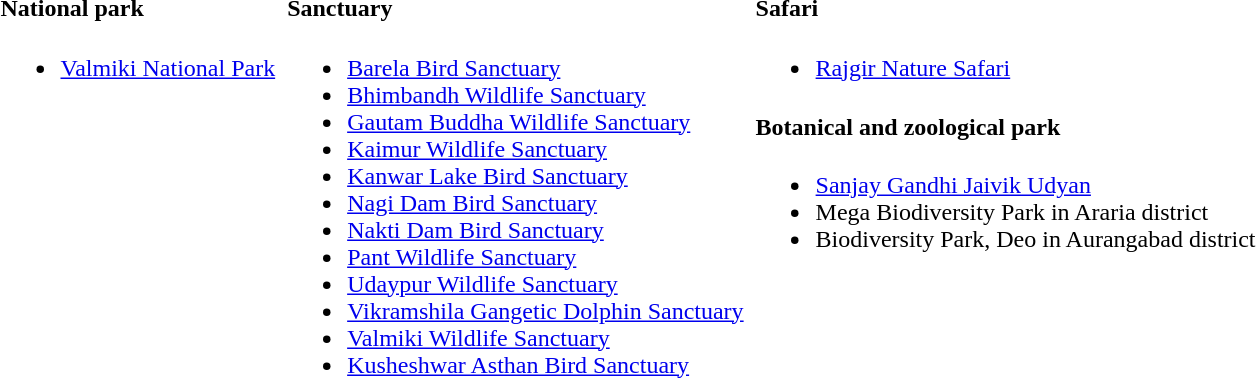<table>
<tr>
<td valign="top"><br><h4>National park</h4><ul><li><a href='#'>Valmiki National Park</a></li></ul></td>
<td valign="top"></td>
<td valign="top"><br><h4>Sanctuary</h4><ul><li><a href='#'>Barela Bird Sanctuary</a></li><li><a href='#'>Bhimbandh Wildlife Sanctuary</a></li><li><a href='#'>Gautam Buddha Wildlife Sanctuary</a></li><li><a href='#'>Kaimur Wildlife Sanctuary</a></li><li><a href='#'>Kanwar Lake Bird Sanctuary</a></li><li><a href='#'>Nagi Dam Bird Sanctuary</a></li><li><a href='#'>Nakti Dam Bird Sanctuary</a></li><li><a href='#'>Pant Wildlife Sanctuary</a></li><li><a href='#'>Udaypur Wildlife Sanctuary</a></li><li><a href='#'>Vikramshila Gangetic Dolphin Sanctuary</a></li><li><a href='#'>Valmiki Wildlife Sanctuary</a></li><li><a href='#'>Kusheshwar Asthan Bird Sanctuary</a></li></ul></td>
<td valign="top"></td>
<td valign="top"><br><h4>Safari</h4><ul><li><a href='#'>Rajgir Nature Safari</a></li></ul><h4>Botanical and zoological park</h4><ul><li><a href='#'>Sanjay Gandhi Jaivik Udyan</a></li><li>Mega Biodiversity Park in Araria district</li><li>Biodiversity Park, Deo in Aurangabad district </li></ul></td>
</tr>
</table>
